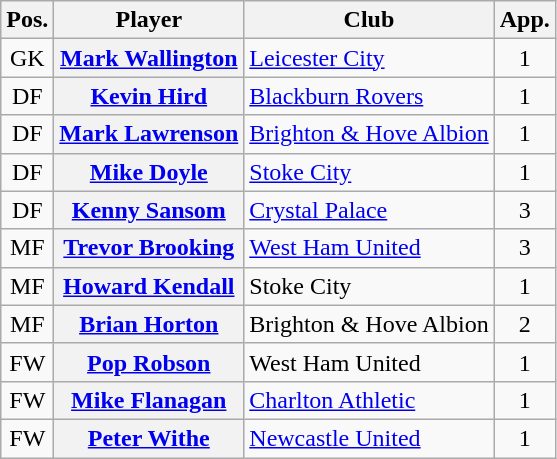<table class="wikitable plainrowheaders" style="text-align: left">
<tr>
<th scope=col>Pos.</th>
<th scope=col>Player</th>
<th scope=col>Club</th>
<th scope=col>App.</th>
</tr>
<tr>
<td style=text-align:center>GK</td>
<th scope=row><a href='#'>Mark Wallington</a></th>
<td><a href='#'>Leicester City</a></td>
<td style=text-align:center>1</td>
</tr>
<tr>
<td style=text-align:center>DF</td>
<th scope=row><a href='#'>Kevin Hird</a></th>
<td><a href='#'>Blackburn Rovers</a></td>
<td style=text-align:center>1</td>
</tr>
<tr>
<td style=text-align:center>DF</td>
<th scope=row><a href='#'>Mark Lawrenson</a></th>
<td><a href='#'>Brighton & Hove Albion</a></td>
<td style=text-align:center>1</td>
</tr>
<tr>
<td style=text-align:center>DF</td>
<th scope=row><a href='#'>Mike Doyle</a></th>
<td><a href='#'>Stoke City</a></td>
<td style=text-align:center>1</td>
</tr>
<tr>
<td style=text-align:center>DF</td>
<th scope=row><a href='#'>Kenny Sansom</a> </th>
<td><a href='#'>Crystal Palace</a></td>
<td style=text-align:center>3</td>
</tr>
<tr>
<td style=text-align:center>MF</td>
<th scope=row><a href='#'>Trevor Brooking</a></th>
<td><a href='#'>West Ham United</a></td>
<td style=text-align:center>3</td>
</tr>
<tr>
<td style=text-align:center>MF</td>
<th scope=row><a href='#'>Howard Kendall</a></th>
<td>Stoke City</td>
<td style=text-align:center>1</td>
</tr>
<tr>
<td style=text-align:center>MF</td>
<th scope=row><a href='#'>Brian Horton</a></th>
<td>Brighton & Hove Albion</td>
<td style=text-align:center>2</td>
</tr>
<tr>
<td style=text-align:center>FW</td>
<th scope=row><a href='#'>Pop Robson</a></th>
<td>West Ham United</td>
<td style=text-align:center>1</td>
</tr>
<tr>
<td style=text-align:center>FW</td>
<th scope=row><a href='#'>Mike Flanagan</a></th>
<td><a href='#'>Charlton Athletic</a></td>
<td style=text-align:center>1</td>
</tr>
<tr>
<td style=text-align:center>FW</td>
<th scope=row><a href='#'>Peter Withe</a></th>
<td><a href='#'>Newcastle United</a></td>
<td style=text-align:center>1</td>
</tr>
</table>
